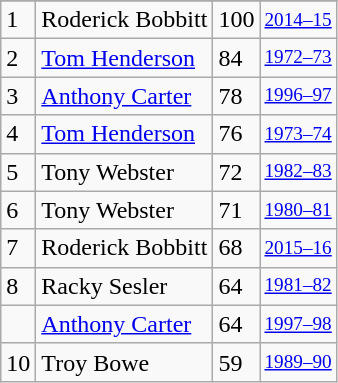<table class="wikitable">
<tr>
</tr>
<tr>
<td>1</td>
<td>Roderick Bobbitt</td>
<td>100</td>
<td style="font-size:80%;"><a href='#'>2014–15</a></td>
</tr>
<tr>
<td>2</td>
<td><a href='#'>Tom Henderson</a></td>
<td>84</td>
<td style="font-size:80%;"><a href='#'>1972–73</a></td>
</tr>
<tr>
<td>3</td>
<td><a href='#'>Anthony Carter</a></td>
<td>78</td>
<td style="font-size:80%;"><a href='#'>1996–97</a></td>
</tr>
<tr>
<td>4</td>
<td><a href='#'>Tom Henderson</a></td>
<td>76</td>
<td style="font-size:80%;"><a href='#'>1973–74</a></td>
</tr>
<tr>
<td>5</td>
<td>Tony Webster</td>
<td>72</td>
<td style="font-size:80%;"><a href='#'>1982–83</a></td>
</tr>
<tr>
<td>6</td>
<td>Tony Webster</td>
<td>71</td>
<td style="font-size:80%;"><a href='#'>1980–81</a></td>
</tr>
<tr>
<td>7</td>
<td>Roderick Bobbitt</td>
<td>68</td>
<td style="font-size:80%;"><a href='#'>2015–16</a></td>
</tr>
<tr>
<td>8</td>
<td>Racky Sesler</td>
<td>64</td>
<td style="font-size:80%;"><a href='#'>1981–82</a></td>
</tr>
<tr>
<td></td>
<td><a href='#'>Anthony Carter</a></td>
<td>64</td>
<td style="font-size:80%;"><a href='#'>1997–98</a></td>
</tr>
<tr>
<td>10</td>
<td>Troy Bowe</td>
<td>59</td>
<td style="font-size:80%;"><a href='#'>1989–90</a></td>
</tr>
</table>
